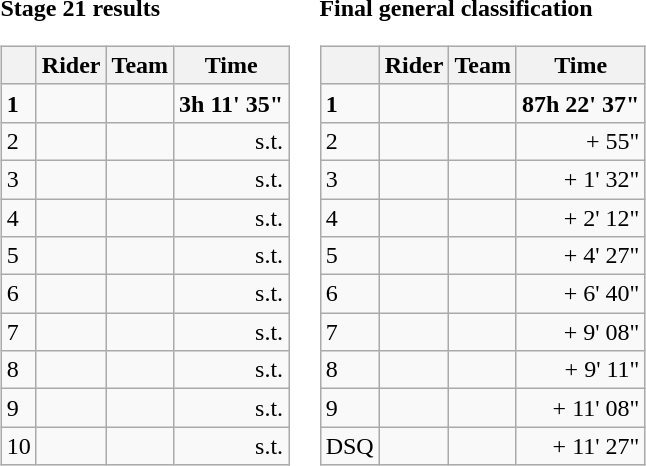<table>
<tr valign=top>
<td><strong>Stage 21 results</strong><br><table class="wikitable">
<tr>
<th></th>
<th>Rider</th>
<th>Team</th>
<th>Time</th>
</tr>
<tr>
<td><strong>1</strong></td>
<td><strong></strong> </td>
<td><strong></strong></td>
<td align="right" nowrap><strong>3h 11' 35"</strong></td>
</tr>
<tr>
<td>2</td>
<td></td>
<td></td>
<td align="right">s.t.</td>
</tr>
<tr>
<td>3</td>
<td></td>
<td></td>
<td align="right">s.t.</td>
</tr>
<tr>
<td>4</td>
<td></td>
<td></td>
<td align="right">s.t.</td>
</tr>
<tr>
<td>5</td>
<td></td>
<td></td>
<td align="right">s.t.</td>
</tr>
<tr>
<td>6</td>
<td></td>
<td></td>
<td align="right">s.t.</td>
</tr>
<tr>
<td>7</td>
<td></td>
<td></td>
<td align="right">s.t.</td>
</tr>
<tr>
<td>8</td>
<td></td>
<td></td>
<td align="right">s.t.</td>
</tr>
<tr>
<td>9</td>
<td></td>
<td></td>
<td align="right">s.t.</td>
</tr>
<tr>
<td>10</td>
<td></td>
<td></td>
<td align="right">s.t.</td>
</tr>
</table>
</td>
<td><strong>Final general classification</strong><br><table class="wikitable">
<tr>
<th></th>
<th>Rider</th>
<th>Team</th>
<th>Time</th>
</tr>
<tr>
<td><strong>1</strong></td>
<td><strong></strong> </td>
<td><strong></strong></td>
<td align="right" nowrap><strong>87h 22' 37"</strong></td>
</tr>
<tr>
<td>2</td>
<td></td>
<td></td>
<td align="right">+ 55"</td>
</tr>
<tr>
<td>3</td>
<td></td>
<td></td>
<td align="right">+ 1' 32"</td>
</tr>
<tr>
<td>4</td>
<td></td>
<td></td>
<td align="right">+ 2' 12"</td>
</tr>
<tr>
<td>5</td>
<td></td>
<td></td>
<td align="right">+ 4' 27"</td>
</tr>
<tr>
<td>6</td>
<td></td>
<td></td>
<td align="right">+ 6' 40"</td>
</tr>
<tr>
<td>7</td>
<td></td>
<td></td>
<td align="right">+ 9' 08"</td>
</tr>
<tr>
<td>8</td>
<td></td>
<td></td>
<td align="right">+ 9' 11"</td>
</tr>
<tr>
<td>9</td>
<td></td>
<td></td>
<td align="right">+ 11' 08"</td>
</tr>
<tr>
<td>DSQ</td>
<td><s></s></td>
<td></td>
<td align="right">+ 11' 27"</td>
</tr>
</table>
</td>
</tr>
</table>
